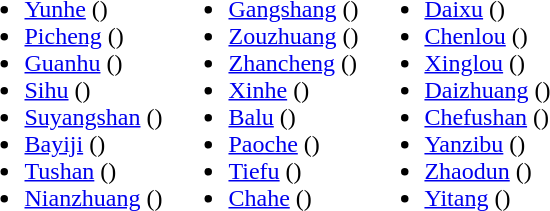<table>
<tr>
<td valign="top"><br><ul><li><a href='#'>Yunhe</a> ()</li><li><a href='#'>Picheng</a> ()</li><li><a href='#'>Guanhu</a> ()</li><li><a href='#'>Sihu</a> ()</li><li><a href='#'>Suyangshan</a> ()</li><li><a href='#'>Bayiji</a> ()</li><li><a href='#'>Tushan</a> ()</li><li><a href='#'>Nianzhuang</a> ()</li></ul></td>
<td valign="top"><br><ul><li><a href='#'>Gangshang</a> ()</li><li><a href='#'>Zouzhuang</a> ()</li><li><a href='#'>Zhancheng</a> ()</li><li><a href='#'>Xinhe</a> ()</li><li><a href='#'>Balu</a> ()</li><li><a href='#'>Paoche</a> ()</li><li><a href='#'>Tiefu</a> ()</li><li><a href='#'>Chahe</a> ()</li></ul></td>
<td valign="top"><br><ul><li><a href='#'>Daixu</a> ()</li><li><a href='#'>Chenlou</a> ()</li><li><a href='#'>Xinglou</a> ()</li><li><a href='#'>Daizhuang</a> ()</li><li><a href='#'>Chefushan</a> ()</li><li><a href='#'>Yanzibu</a> ()</li><li><a href='#'>Zhaodun</a> ()</li><li><a href='#'>Yitang</a> ()</li></ul></td>
</tr>
</table>
